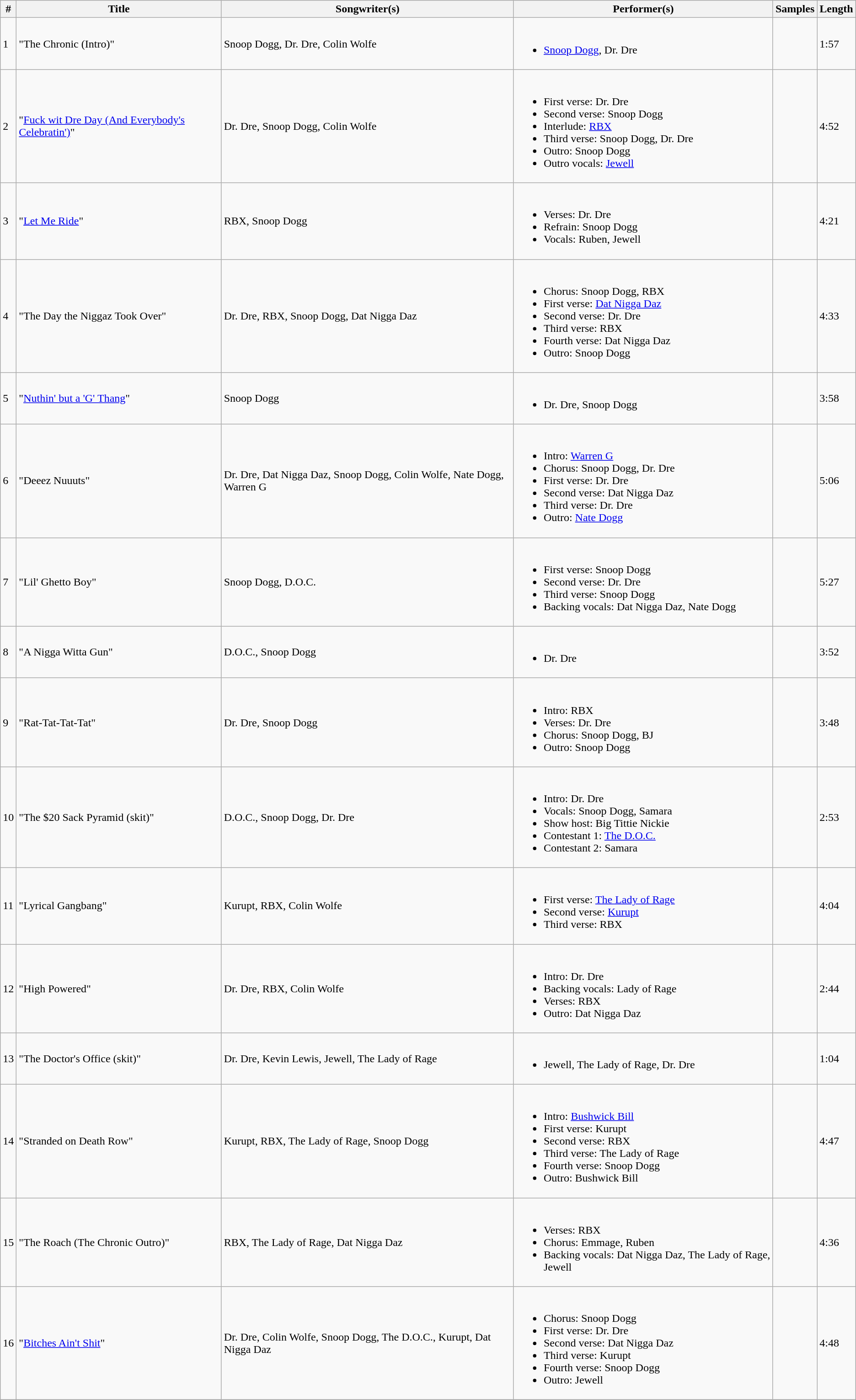<table class="wikitable">
<tr>
<th>#</th>
<th>Title</th>
<th>Songwriter(s)</th>
<th>Performer(s)</th>
<th>Samples</th>
<th>Length</th>
</tr>
<tr>
<td>1</td>
<td>"The Chronic (Intro)"</td>
<td>Snoop Dogg, Dr. Dre, Colin Wolfe</td>
<td><br><ul><li><a href='#'>Snoop Dogg</a>, Dr. Dre</li></ul></td>
<td></td>
<td>1:57</td>
</tr>
<tr>
<td>2</td>
<td>"<a href='#'>Fuck wit Dre Day (And Everybody's Celebratin')</a>"</td>
<td>Dr. Dre, Snoop Dogg, Colin Wolfe</td>
<td><br><ul><li>First verse: Dr. Dre</li><li>Second verse: Snoop Dogg</li><li>Interlude: <a href='#'>RBX</a></li><li>Third verse: Snoop Dogg, Dr. Dre</li><li>Outro: Snoop Dogg</li><li>Outro vocals: <a href='#'>Jewell</a></li></ul></td>
<td></td>
<td>4:52</td>
</tr>
<tr>
<td>3</td>
<td>"<a href='#'>Let Me Ride</a>"</td>
<td>RBX, Snoop Dogg</td>
<td><br><ul><li>Verses: Dr. Dre</li><li>Refrain: Snoop Dogg</li><li>Vocals: Ruben, Jewell</li></ul></td>
<td></td>
<td>4:21</td>
</tr>
<tr>
<td>4</td>
<td>"The Day the Niggaz Took Over"</td>
<td>Dr. Dre, RBX, Snoop Dogg, Dat Nigga Daz</td>
<td><br><ul><li>Chorus: Snoop Dogg, RBX</li><li>First verse: <a href='#'>Dat Nigga Daz</a></li><li>Second verse: Dr. Dre</li><li>Third verse: RBX</li><li>Fourth verse: Dat Nigga Daz</li><li>Outro: Snoop Dogg</li></ul></td>
<td></td>
<td>4:33</td>
</tr>
<tr>
<td>5</td>
<td>"<a href='#'>Nuthin' but a 'G' Thang</a>"</td>
<td>Snoop Dogg</td>
<td><br><ul><li>Dr. Dre, Snoop Dogg</li></ul></td>
<td></td>
<td>3:58</td>
</tr>
<tr>
<td>6</td>
<td>"Deeez Nuuuts"</td>
<td>Dr. Dre, Dat Nigga Daz, Snoop Dogg, Colin Wolfe, Nate Dogg, Warren G</td>
<td><br><ul><li>Intro: <a href='#'>Warren G</a></li><li>Chorus: Snoop Dogg, Dr. Dre</li><li>First verse: Dr. Dre</li><li>Second verse: Dat Nigga Daz</li><li>Third verse: Dr. Dre</li><li>Outro: <a href='#'>Nate Dogg</a></li></ul></td>
<td></td>
<td>5:06</td>
</tr>
<tr>
<td>7</td>
<td>"Lil' Ghetto Boy"</td>
<td>Snoop Dogg, D.O.C.</td>
<td><br><ul><li>First verse: Snoop Dogg</li><li>Second verse: Dr. Dre</li><li>Third verse: Snoop Dogg</li><li>Backing vocals: Dat Nigga Daz, Nate Dogg</li></ul></td>
<td></td>
<td>5:27</td>
</tr>
<tr>
<td>8</td>
<td>"A Nigga Witta Gun"</td>
<td>D.O.C., Snoop Dogg</td>
<td><br><ul><li>Dr. Dre</li></ul></td>
<td></td>
<td>3:52</td>
</tr>
<tr>
<td>9</td>
<td>"Rat-Tat-Tat-Tat"</td>
<td>Dr. Dre, Snoop Dogg</td>
<td><br><ul><li>Intro: RBX</li><li>Verses: Dr. Dre</li><li>Chorus: Snoop Dogg, BJ</li><li>Outro: Snoop Dogg</li></ul></td>
<td></td>
<td>3:48</td>
</tr>
<tr>
<td>10</td>
<td>"The $20 Sack Pyramid (skit)"</td>
<td>D.O.C., Snoop Dogg, Dr. Dre</td>
<td><br><ul><li>Intro: Dr. Dre</li><li>Vocals: Snoop Dogg, Samara</li><li>Show host: Big Tittie Nickie</li><li>Contestant 1: <a href='#'>The D.O.C.</a></li><li>Contestant 2: Samara</li></ul></td>
<td></td>
<td>2:53</td>
</tr>
<tr>
<td>11</td>
<td>"Lyrical Gangbang"</td>
<td>Kurupt, RBX, Colin Wolfe</td>
<td><br><ul><li>First verse: <a href='#'>The Lady of Rage</a></li><li>Second verse: <a href='#'>Kurupt</a></li><li>Third verse: RBX</li></ul></td>
<td></td>
<td>4:04</td>
</tr>
<tr>
<td>12</td>
<td>"High Powered"</td>
<td>Dr. Dre, RBX, Colin Wolfe</td>
<td><br><ul><li>Intro: Dr. Dre</li><li>Backing vocals: Lady of Rage</li><li>Verses: RBX</li><li>Outro: Dat Nigga Daz</li></ul></td>
<td></td>
<td>2:44</td>
</tr>
<tr>
<td>13</td>
<td>"The Doctor's Office (skit)"</td>
<td>Dr. Dre, Kevin Lewis, Jewell, The Lady of Rage</td>
<td><br><ul><li>Jewell, The Lady of Rage, Dr. Dre</li></ul></td>
<td></td>
<td>1:04</td>
</tr>
<tr>
<td>14</td>
<td>"Stranded on Death Row"</td>
<td>Kurupt, RBX, The Lady of Rage, Snoop Dogg</td>
<td><br><ul><li>Intro: <a href='#'>Bushwick Bill</a></li><li>First verse: Kurupt</li><li>Second verse: RBX</li><li>Third verse: The Lady of Rage</li><li>Fourth verse: Snoop Dogg</li><li>Outro: Bushwick Bill</li></ul></td>
<td></td>
<td>4:47</td>
</tr>
<tr>
<td>15</td>
<td>"The Roach (The Chronic Outro)"</td>
<td>RBX, The Lady of Rage, Dat Nigga Daz</td>
<td><br><ul><li>Verses: RBX</li><li>Chorus: Emmage, Ruben</li><li>Backing vocals: Dat Nigga Daz, The Lady of Rage, Jewell</li></ul></td>
<td></td>
<td>4:36</td>
</tr>
<tr>
<td>16</td>
<td>"<a href='#'>Bitches Ain't Shit</a>"</td>
<td>Dr. Dre, Colin Wolfe, Snoop Dogg, The D.O.C., Kurupt, Dat Nigga Daz</td>
<td><br><ul><li>Chorus: Snoop Dogg</li><li>First verse: Dr. Dre</li><li>Second verse: Dat Nigga Daz</li><li>Third verse: Kurupt</li><li>Fourth verse: Snoop Dogg</li><li>Outro: Jewell</li></ul></td>
<td></td>
<td>4:48</td>
</tr>
<tr>
</tr>
</table>
